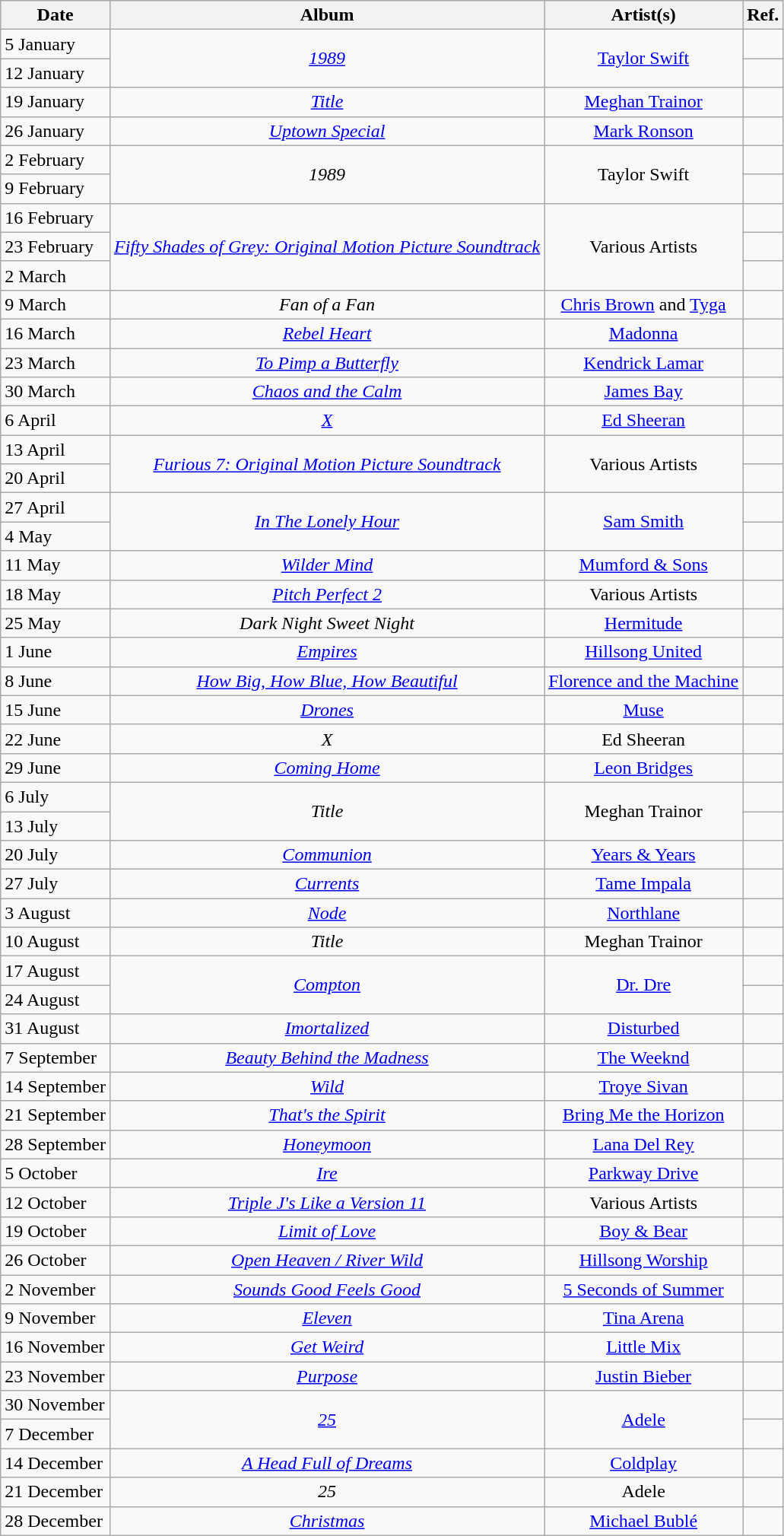<table class="wikitable">
<tr>
<th style="text-align: center;">Date</th>
<th style="text-align: center;">Album</th>
<th style="text-align: center;">Artist(s)</th>
<th style="text-align: center;">Ref.</th>
</tr>
<tr>
<td>5 January</td>
<td rowspan="2" style="text-align: center;"><em><a href='#'>1989</a></em></td>
<td rowspan="2" style="text-align: center;"><a href='#'>Taylor Swift</a></td>
<td style="text-align: center;"></td>
</tr>
<tr>
<td>12 January</td>
<td style="text-align: center;"></td>
</tr>
<tr>
<td>19 January</td>
<td style="text-align: center;"><em><a href='#'>Title</a></em></td>
<td style="text-align: center;"><a href='#'>Meghan Trainor</a></td>
<td style="text-align: center;"></td>
</tr>
<tr>
<td>26 January</td>
<td style="text-align: center;"><em><a href='#'>Uptown Special</a></em></td>
<td style="text-align: center;"><a href='#'>Mark Ronson</a></td>
<td style="text-align: center;"></td>
</tr>
<tr>
<td>2 February</td>
<td rowspan="2" style="text-align: center;"><em>1989</em></td>
<td rowspan="2" style="text-align: center;">Taylor Swift</td>
<td style="text-align: center;"></td>
</tr>
<tr>
<td>9 February</td>
<td style="text-align: center;"></td>
</tr>
<tr>
<td>16 February</td>
<td rowspan="3" style="text-align: center;"><em><a href='#'>Fifty Shades of Grey: Original Motion Picture Soundtrack</a></em></td>
<td rowspan="3" style="text-align: center;">Various Artists</td>
<td style="text-align: center;"></td>
</tr>
<tr>
<td>23 February</td>
<td style="text-align: center;"></td>
</tr>
<tr>
<td>2 March</td>
<td style="text-align: center;"></td>
</tr>
<tr>
<td>9 March</td>
<td style="text-align: center;"><em>Fan of a Fan</em></td>
<td style="text-align: center;"><a href='#'>Chris Brown</a> and <a href='#'>Tyga</a></td>
<td style="text-align: center;"></td>
</tr>
<tr>
<td>16 March</td>
<td style="text-align: center;"><em><a href='#'>Rebel Heart</a></em></td>
<td style="text-align: center;"><a href='#'>Madonna</a></td>
<td style="text-align: center;"></td>
</tr>
<tr>
<td>23 March</td>
<td style="text-align: center;"><em><a href='#'>To Pimp a Butterfly</a></em></td>
<td style="text-align: center;"><a href='#'>Kendrick Lamar</a></td>
<td style="text-align: center;"></td>
</tr>
<tr>
<td>30 March</td>
<td style="text-align: center;"><em><a href='#'>Chaos and the Calm</a></em></td>
<td style="text-align: center;"><a href='#'>James Bay</a></td>
<td style="text-align: center;"></td>
</tr>
<tr>
<td>6 April</td>
<td style="text-align: center;"><em><a href='#'>X</a></em></td>
<td style="text-align: center;"><a href='#'>Ed Sheeran</a></td>
<td style="text-align: center;"></td>
</tr>
<tr>
<td>13 April</td>
<td rowspan="2" style="text-align: center;"><em><a href='#'>Furious 7: Original Motion Picture Soundtrack</a></em></td>
<td rowspan="2" style="text-align: center;">Various Artists</td>
<td style="text-align: center;"></td>
</tr>
<tr>
<td>20 April</td>
<td style="text-align: center;"></td>
</tr>
<tr>
<td>27 April</td>
<td rowspan="2" style="text-align: center;"><em><a href='#'>In The Lonely Hour</a></em></td>
<td rowspan="2" style="text-align: center;"><a href='#'>Sam Smith</a></td>
<td style="text-align: center;"></td>
</tr>
<tr>
<td>4 May</td>
<td style="text-align: center;"></td>
</tr>
<tr>
<td>11 May</td>
<td style="text-align: center;"><em><a href='#'>Wilder Mind</a></em></td>
<td style="text-align: center;"><a href='#'>Mumford & Sons</a></td>
<td style="text-align: center;"></td>
</tr>
<tr>
<td>18 May</td>
<td style="text-align: center;"><em><a href='#'>Pitch Perfect 2</a></em></td>
<td style="text-align: center;">Various Artists</td>
<td style="text-align: center;"></td>
</tr>
<tr>
<td>25 May</td>
<td style="text-align: center;"><em>Dark Night Sweet Night</em></td>
<td style="text-align: center;"><a href='#'>Hermitude</a></td>
<td style="text-align: center;"></td>
</tr>
<tr>
<td>1 June</td>
<td style="text-align: center;"><em><a href='#'>Empires</a></em></td>
<td style="text-align: center;"><a href='#'>Hillsong United</a></td>
<td style="text-align: center;"></td>
</tr>
<tr>
<td>8 June</td>
<td style="text-align: center;"><em><a href='#'>How Big, How Blue, How Beautiful</a></em></td>
<td style="text-align: center;"><a href='#'>Florence and the Machine</a></td>
<td style="text-align: center;"></td>
</tr>
<tr>
<td>15 June</td>
<td style="text-align: center;"><em><a href='#'>Drones</a></em></td>
<td style="text-align: center;"><a href='#'>Muse</a></td>
<td style="text-align: center;"></td>
</tr>
<tr>
<td>22 June</td>
<td style="text-align: center;"><em>X</em></td>
<td style="text-align: center;">Ed Sheeran</td>
<td style="text-align: center;"></td>
</tr>
<tr>
<td>29 June</td>
<td style="text-align: center;"><em><a href='#'>Coming Home</a></em></td>
<td style="text-align: center;"><a href='#'>Leon Bridges</a></td>
<td style="text-align: center;"></td>
</tr>
<tr>
<td>6 July</td>
<td rowspan="2" style="text-align: center;"><em>Title</em></td>
<td rowspan="2" style="text-align: center;">Meghan Trainor</td>
<td style="text-align: center;"></td>
</tr>
<tr>
<td>13 July</td>
<td style="text-align: center;"></td>
</tr>
<tr>
<td>20 July</td>
<td style="text-align: center;"><em><a href='#'>Communion</a></em></td>
<td style="text-align: center;"><a href='#'>Years & Years</a></td>
<td style="text-align: center;"></td>
</tr>
<tr>
<td>27 July</td>
<td style="text-align: center;"><em><a href='#'>Currents</a></em></td>
<td style="text-align: center;"><a href='#'>Tame Impala</a></td>
<td style="text-align: center;"></td>
</tr>
<tr>
<td>3 August</td>
<td style="text-align: center;"><em><a href='#'>Node</a></em></td>
<td style="text-align: center;"><a href='#'>Northlane</a></td>
<td style="text-align: center;"></td>
</tr>
<tr>
<td>10 August</td>
<td style="text-align: center;"><em>Title</em></td>
<td style="text-align: center;">Meghan Trainor</td>
<td style="text-align: center;"></td>
</tr>
<tr>
<td>17 August</td>
<td rowspan="2" style="text-align: center;"><em><a href='#'>Compton</a></em></td>
<td rowspan="2" style="text-align: center;"><a href='#'>Dr. Dre</a></td>
<td style="text-align: center;"></td>
</tr>
<tr>
<td>24 August</td>
<td style="text-align: center;"></td>
</tr>
<tr>
<td>31 August</td>
<td style="text-align: center;"><em><a href='#'>Imortalized</a></em></td>
<td style="text-align: center;"><a href='#'>Disturbed</a></td>
<td style="text-align: center;"></td>
</tr>
<tr>
<td>7 September</td>
<td style="text-align: center;"><em><a href='#'>Beauty Behind the Madness</a></em></td>
<td style="text-align: center;"><a href='#'>The Weeknd</a></td>
<td style="text-align: center;"></td>
</tr>
<tr>
<td>14 September</td>
<td style="text-align: center;"><em><a href='#'>Wild</a></em></td>
<td style="text-align: center;"><a href='#'>Troye Sivan</a></td>
<td style="text-align: center;"></td>
</tr>
<tr>
<td>21 September</td>
<td style="text-align: center;"><em><a href='#'>That's the Spirit</a></em></td>
<td style="text-align: center;"><a href='#'>Bring Me the Horizon</a></td>
<td style="text-align: center;"></td>
</tr>
<tr>
<td>28 September</td>
<td style="text-align: center;"><em><a href='#'>Honeymoon</a></em></td>
<td style="text-align: center;"><a href='#'>Lana Del Rey</a></td>
<td style="text-align: center;"></td>
</tr>
<tr>
<td>5 October</td>
<td style="text-align: center;"><em><a href='#'>Ire</a></em></td>
<td style="text-align: center;"><a href='#'>Parkway Drive</a></td>
<td style="text-align: center;"></td>
</tr>
<tr>
<td>12 October</td>
<td style="text-align: center;"><em><a href='#'>Triple J's Like a Version 11</a></em></td>
<td style="text-align: center;">Various Artists</td>
<td style="text-align: center;"></td>
</tr>
<tr>
<td>19 October</td>
<td style="text-align: center;"><em><a href='#'>Limit of Love</a></em></td>
<td style="text-align: center;"><a href='#'>Boy & Bear</a></td>
<td style="text-align: center;"></td>
</tr>
<tr a>
<td>26 October</td>
<td style="text-align: center;"><em><a href='#'>Open Heaven / River Wild</a></em></td>
<td style="text-align: center;"><a href='#'>Hillsong Worship</a></td>
<td style="text-align: center;"></td>
</tr>
<tr>
<td>2 November</td>
<td style="text-align: center;"><em><a href='#'>Sounds Good Feels Good</a></em></td>
<td style="text-align: center;"><a href='#'>5 Seconds of Summer</a></td>
<td style="text-align: center;"></td>
</tr>
<tr>
<td>9 November</td>
<td style="text-align: center;"><em><a href='#'>Eleven</a></em></td>
<td style="text-align: center;"><a href='#'>Tina Arena</a></td>
<td style="text-align: center;"></td>
</tr>
<tr>
<td>16 November</td>
<td style="text-align: center;"><em><a href='#'>Get Weird</a></em></td>
<td style="text-align: center;"><a href='#'>Little Mix</a></td>
<td style="text-align: center;"></td>
</tr>
<tr>
<td>23 November</td>
<td style="text-align: center;"><em><a href='#'>Purpose</a></em></td>
<td style="text-align: center;"><a href='#'>Justin Bieber</a></td>
<td style="text-align: center;"></td>
</tr>
<tr>
<td>30 November</td>
<td rowspan="2" style="text-align: center;"><em><a href='#'>25</a></em></td>
<td rowspan="2" style="text-align: center;"><a href='#'>Adele</a></td>
<td style="text-align: center;"></td>
</tr>
<tr>
<td>7 December</td>
<td style="text-align: center;"></td>
</tr>
<tr>
<td>14 December</td>
<td style="text-align: center;"><em><a href='#'>A Head Full of Dreams</a></em></td>
<td style="text-align: center;"><a href='#'>Coldplay</a></td>
<td style="text-align: center;"></td>
</tr>
<tr>
<td>21 December</td>
<td style="text-align: center;"><em>25</em></td>
<td style="text-align: center;">Adele</td>
<td style="text-align: center;"></td>
</tr>
<tr>
<td>28 December</td>
<td style="text-align: center;"><em><a href='#'>Christmas</a></em></td>
<td style="text-align: center;"><a href='#'>Michael Bublé</a></td>
<td style="text-align: center;"></td>
</tr>
</table>
